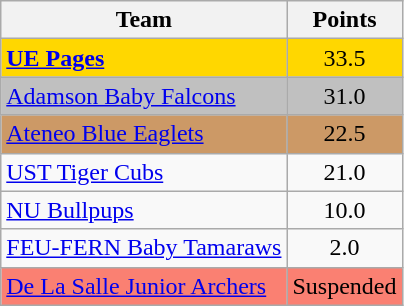<table class="wikitable" align="center"|>
<tr>
<th>Team</th>
<th>Points</th>
</tr>
<tr align="center" bgcolor=gold>
<td align="left"> <strong><a href='#'>UE Pages</a></strong></td>
<td>33.5</td>
</tr>
<tr align="center" bgcolor=silver>
<td align="left"> <a href='#'>Adamson Baby Falcons</a></td>
<td>31.0</td>
</tr>
<tr align="center" bgcolor=cc9966>
<td align="left"> <a href='#'>Ateneo Blue Eaglets</a></td>
<td>22.5</td>
</tr>
<tr align="center">
<td align="left"> <a href='#'>UST Tiger Cubs</a></td>
<td>21.0</td>
</tr>
<tr align="center">
<td align="left"> <a href='#'>NU Bullpups</a></td>
<td>10.0</td>
</tr>
<tr align="center">
<td align="left"> <a href='#'>FEU-FERN Baby Tamaraws</a></td>
<td>2.0</td>
</tr>
<tr align="center" bgcolor=salmon>
<td align="left"> <a href='#'>De La Salle Junior Archers</a></td>
<td colspan=2>Suspended</td>
</tr>
</table>
